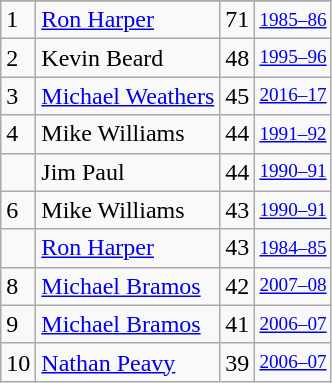<table class="wikitable">
<tr>
</tr>
<tr>
<td>1</td>
<td><a href='#'>Ron Harper</a></td>
<td>71</td>
<td style="font-size:80%;"><a href='#'>1985–86</a></td>
</tr>
<tr>
<td>2</td>
<td>Kevin Beard</td>
<td>48</td>
<td style="font-size:80%;"><a href='#'>1995–96</a></td>
</tr>
<tr>
<td>3</td>
<td><a href='#'>Michael Weathers</a></td>
<td>45</td>
<td style="font-size:80%;"><a href='#'>2016–17</a></td>
</tr>
<tr>
<td>4</td>
<td>Mike Williams</td>
<td>44</td>
<td style="font-size:80%;"><a href='#'>1991–92</a></td>
</tr>
<tr>
<td></td>
<td>Jim Paul</td>
<td>44</td>
<td style="font-size:80%;"><a href='#'>1990–91</a></td>
</tr>
<tr>
<td>6</td>
<td>Mike Williams</td>
<td>43</td>
<td style="font-size:80%;"><a href='#'>1990–91</a></td>
</tr>
<tr>
<td></td>
<td><a href='#'>Ron Harper</a></td>
<td>43</td>
<td style="font-size:80%;"><a href='#'>1984–85</a></td>
</tr>
<tr>
<td>8</td>
<td><a href='#'>Michael Bramos</a></td>
<td>42</td>
<td style="font-size:80%;"><a href='#'>2007–08</a></td>
</tr>
<tr>
<td>9</td>
<td><a href='#'>Michael Bramos</a></td>
<td>41</td>
<td style="font-size:80%;"><a href='#'>2006–07</a></td>
</tr>
<tr>
<td>10</td>
<td><a href='#'>Nathan Peavy</a></td>
<td>39</td>
<td style="font-size:80%;"><a href='#'>2006–07</a></td>
</tr>
</table>
